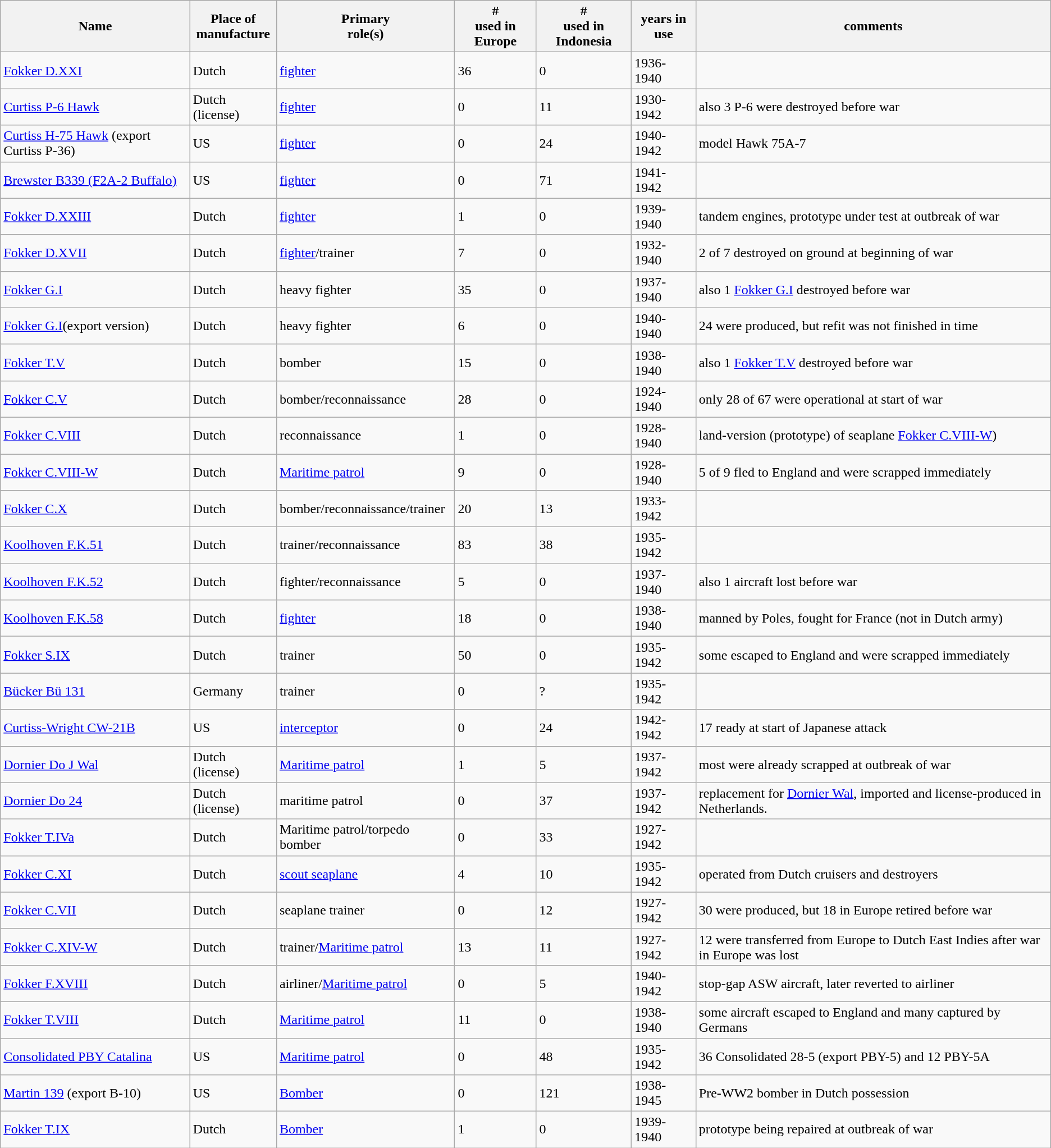<table class="wikitable sortable">
<tr>
<th>Name</th>
<th>Place of<br>manufacture</th>
<th>Primary<br>role(s)</th>
<th>#<br>used in Europe</th>
<th>#<br>used in Indonesia</th>
<th>years in use</th>
<th>comments</th>
</tr>
<tr>
<td><a href='#'>Fokker D.XXI</a></td>
<td>Dutch</td>
<td><a href='#'>fighter</a></td>
<td>36</td>
<td>0</td>
<td>1936-1940</td>
<td></td>
</tr>
<tr>
<td><a href='#'>Curtiss P-6 Hawk</a></td>
<td>Dutch (license)</td>
<td><a href='#'>fighter</a></td>
<td>0</td>
<td>11</td>
<td>1930-1942</td>
<td>also 3 P-6 were destroyed before war</td>
</tr>
<tr>
<td><a href='#'>Curtiss H-75 Hawk</a> (export Curtiss P-36)</td>
<td>US</td>
<td><a href='#'>fighter</a></td>
<td>0</td>
<td>24</td>
<td>1940-1942</td>
<td>model Hawk 75A-7</td>
</tr>
<tr>
<td><a href='#'>Brewster B339 (F2A-2 Buffalo)</a></td>
<td>US</td>
<td><a href='#'>fighter</a></td>
<td>0</td>
<td>71</td>
<td>1941-1942</td>
<td></td>
</tr>
<tr>
<td><a href='#'>Fokker D.XXIII</a></td>
<td>Dutch</td>
<td><a href='#'>fighter</a></td>
<td>1</td>
<td>0</td>
<td>1939-1940</td>
<td>tandem engines, prototype under test at outbreak of war</td>
</tr>
<tr>
<td><a href='#'>Fokker D.XVII</a></td>
<td>Dutch</td>
<td><a href='#'>fighter</a>/trainer</td>
<td>7</td>
<td>0</td>
<td>1932-1940</td>
<td>2 of 7 destroyed on ground at beginning of war</td>
</tr>
<tr>
<td><a href='#'>Fokker G.I</a></td>
<td>Dutch</td>
<td>heavy fighter</td>
<td>35</td>
<td>0</td>
<td>1937-1940</td>
<td>also 1 <a href='#'>Fokker G.I</a> destroyed before war</td>
</tr>
<tr>
<td><a href='#'>Fokker G.I</a>(export version)</td>
<td>Dutch</td>
<td>heavy fighter</td>
<td>6</td>
<td>0</td>
<td>1940-1940</td>
<td>24 were produced, but refit was not finished in time</td>
</tr>
<tr>
<td><a href='#'>Fokker T.V</a></td>
<td>Dutch</td>
<td>bomber</td>
<td>15</td>
<td>0</td>
<td>1938-1940</td>
<td>also 1 <a href='#'>Fokker T.V</a> destroyed before war</td>
</tr>
<tr>
<td><a href='#'>Fokker C.V</a></td>
<td>Dutch</td>
<td>bomber/reconnaissance</td>
<td>28</td>
<td>0</td>
<td>1924-1940</td>
<td>only 28 of 67 were operational at start of war</td>
</tr>
<tr>
<td><a href='#'>Fokker C.VIII</a></td>
<td>Dutch</td>
<td>reconnaissance</td>
<td>1</td>
<td>0</td>
<td>1928-1940</td>
<td>land-version (prototype) of seaplane <a href='#'>Fokker C.VIII-W</a>)</td>
</tr>
<tr>
<td><a href='#'>Fokker C.VIII-W</a></td>
<td>Dutch</td>
<td><a href='#'>Maritime patrol</a></td>
<td>9</td>
<td>0</td>
<td>1928-1940</td>
<td>5 of 9 fled to England and were scrapped immediately</td>
</tr>
<tr>
<td><a href='#'>Fokker C.X</a></td>
<td>Dutch</td>
<td>bomber/reconnaissance/trainer</td>
<td>20</td>
<td>13</td>
<td>1933-1942</td>
<td></td>
</tr>
<tr>
<td><a href='#'>Koolhoven F.K.51</a></td>
<td>Dutch</td>
<td>trainer/reconnaissance</td>
<td>83</td>
<td>38</td>
<td>1935-1942</td>
<td></td>
</tr>
<tr>
<td><a href='#'>Koolhoven F.K.52</a></td>
<td>Dutch</td>
<td>fighter/reconnaissance</td>
<td>5</td>
<td>0</td>
<td>1937-1940</td>
<td>also 1 aircraft lost before war</td>
</tr>
<tr>
<td><a href='#'>Koolhoven F.K.58</a></td>
<td>Dutch</td>
<td><a href='#'>fighter</a></td>
<td>18</td>
<td>0</td>
<td>1938-1940</td>
<td>manned by Poles, fought for France (not in Dutch army)</td>
</tr>
<tr>
<td><a href='#'>Fokker S.IX</a></td>
<td>Dutch</td>
<td>trainer</td>
<td>50</td>
<td>0</td>
<td>1935-1942</td>
<td>some escaped to England and were scrapped immediately</td>
</tr>
<tr>
<td><a href='#'>Bücker Bü 131</a></td>
<td>Germany</td>
<td>trainer</td>
<td>0</td>
<td>?</td>
<td>1935-1942</td>
<td></td>
</tr>
<tr>
<td><a href='#'>Curtiss-Wright CW-21B</a></td>
<td>US</td>
<td><a href='#'>interceptor</a></td>
<td>0</td>
<td>24</td>
<td>1942-1942</td>
<td>17 ready at start of Japanese attack</td>
</tr>
<tr>
<td><a href='#'>Dornier Do J Wal</a></td>
<td>Dutch (license)</td>
<td><a href='#'>Maritime patrol</a></td>
<td>1</td>
<td>5</td>
<td>1937-1942</td>
<td>most were already scrapped at outbreak of war</td>
</tr>
<tr>
<td><a href='#'>Dornier Do 24</a></td>
<td>Dutch (license)</td>
<td>maritime patrol</td>
<td>0</td>
<td>37</td>
<td>1937-1942</td>
<td>replacement for <a href='#'>Dornier Wal</a>, imported and license-produced in Netherlands.</td>
</tr>
<tr>
<td><a href='#'>Fokker T.IVa</a></td>
<td>Dutch</td>
<td>Maritime patrol/torpedo bomber</td>
<td>0</td>
<td>33</td>
<td>1927-1942</td>
<td></td>
</tr>
<tr>
<td><a href='#'>Fokker C.XI</a></td>
<td>Dutch</td>
<td><a href='#'>scout seaplane</a></td>
<td>4</td>
<td>10</td>
<td>1935-1942</td>
<td>operated from Dutch cruisers and destroyers</td>
</tr>
<tr>
<td><a href='#'>Fokker C.VII</a></td>
<td>Dutch</td>
<td>seaplane trainer</td>
<td>0</td>
<td>12</td>
<td>1927-1942</td>
<td>30 were produced, but 18 in Europe retired before war</td>
</tr>
<tr>
<td><a href='#'>Fokker C.XIV-W</a></td>
<td>Dutch</td>
<td>trainer/<a href='#'>Maritime patrol</a></td>
<td>13</td>
<td>11</td>
<td>1927-1942</td>
<td>12 were transferred from Europe to Dutch East Indies after war in Europe was lost</td>
</tr>
<tr>
<td><a href='#'>Fokker F.XVIII</a></td>
<td>Dutch</td>
<td>airliner/<a href='#'>Maritime patrol</a></td>
<td>0</td>
<td>5</td>
<td>1940-1942</td>
<td>stop-gap ASW aircraft, later reverted to airliner</td>
</tr>
<tr>
<td><a href='#'>Fokker T.VIII</a></td>
<td>Dutch</td>
<td><a href='#'>Maritime patrol</a></td>
<td>11</td>
<td>0</td>
<td>1938-1940</td>
<td>some aircraft escaped to England and many captured by Germans</td>
</tr>
<tr>
<td><a href='#'>Consolidated PBY Catalina</a></td>
<td>US</td>
<td><a href='#'>Maritime patrol</a></td>
<td>0</td>
<td>48</td>
<td>1935-1942</td>
<td>36 Consolidated 28-5 (export PBY-5) and 12 PBY-5A</td>
</tr>
<tr>
<td><a href='#'>Martin 139</a> (export B-10)</td>
<td>US</td>
<td><a href='#'>Bomber</a></td>
<td>0</td>
<td>121</td>
<td>1938-1945</td>
<td>Pre-WW2 bomber in Dutch possession</td>
</tr>
<tr>
<td><a href='#'>Fokker T.IX</a></td>
<td>Dutch</td>
<td><a href='#'>Bomber</a></td>
<td>1</td>
<td>0</td>
<td>1939-1940</td>
<td>prototype being repaired at outbreak of war</td>
</tr>
</table>
